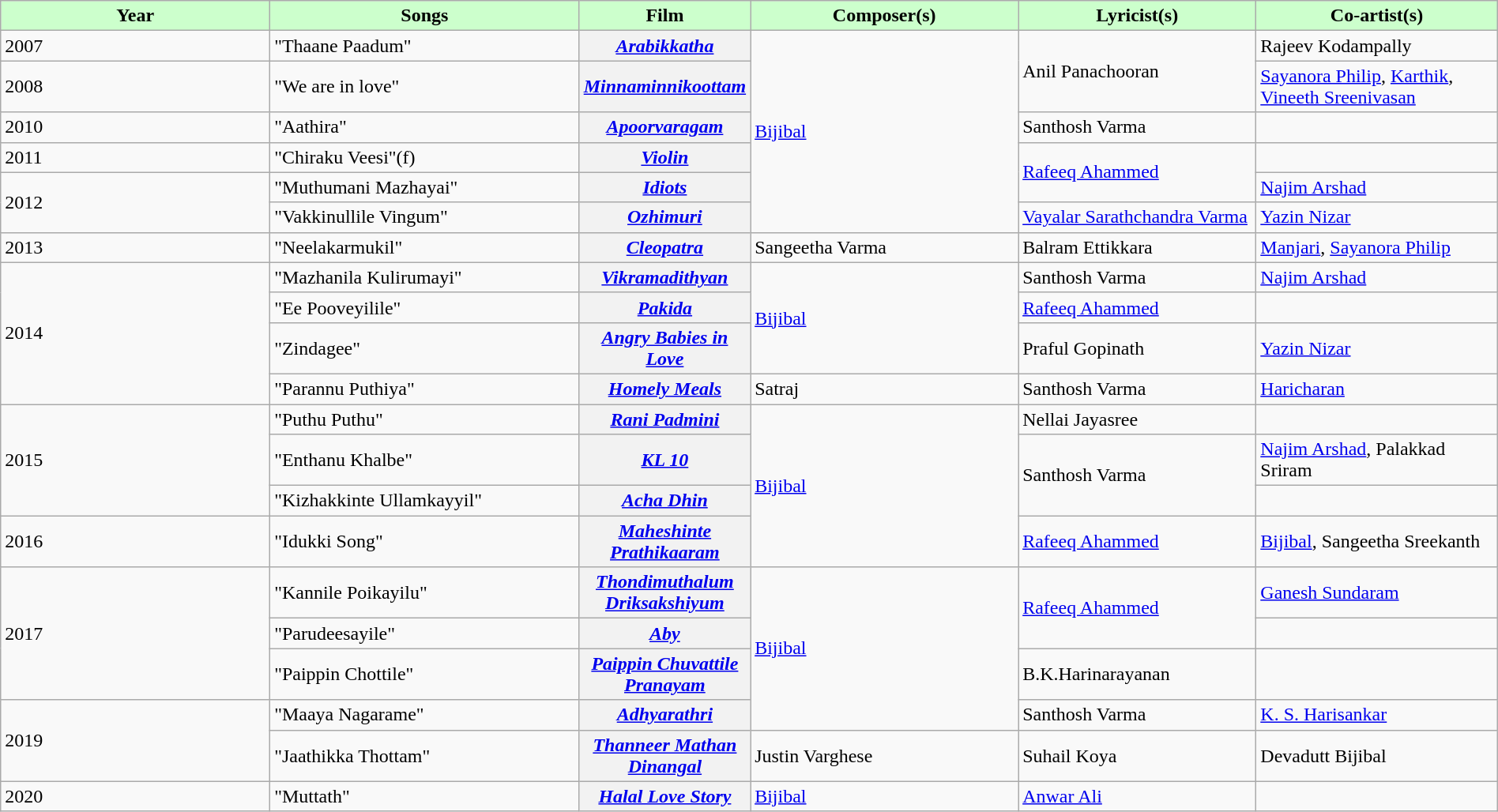<table class="wikitable plainrowheaders" width="100%" textcolor:#000;">
<tr style="background:#cfc; text-align:center;">
<td scope="col" width=21%><strong>Year</strong></td>
<td scope="col" width="23%"><strong>Songs</strong></td>
<td><strong>Film</strong></td>
<td scope="col" width=20%><strong>Composer(s)</strong></td>
<td scope="col" width=17%><strong>Lyricist(s)</strong></td>
<td scope="col" width=18%><strong>Co-artist(s)</strong></td>
</tr>
<tr>
<td>2007</td>
<td>"Thaane Paadum"</td>
<th scope="row"><em><a href='#'>Arabikkatha</a></em></th>
<td rowspan='6'><a href='#'>Bijibal</a></td>
<td rowspan='2'>Anil Panachooran</td>
<td>Rajeev Kodampally</td>
</tr>
<tr>
<td>2008</td>
<td>"We are in love"</td>
<th scope="row"><em><a href='#'>Minnaminnikoottam</a></em></th>
<td><a href='#'>Sayanora Philip</a>, <a href='#'>Karthik</a>, <a href='#'>Vineeth Sreenivasan</a></td>
</tr>
<tr>
<td>2010</td>
<td>"Aathira"</td>
<th scope="row"><em><a href='#'>Apoorvaragam</a></em></th>
<td>Santhosh Varma</td>
<td></td>
</tr>
<tr>
<td>2011</td>
<td>"Chiraku Veesi"(f)</td>
<th scope="row"><em><a href='#'>Violin</a></em></th>
<td rowspan='2'><a href='#'>Rafeeq Ahammed</a></td>
<td></td>
</tr>
<tr>
<td rowspan="2">2012</td>
<td>"Muthumani Mazhayai"</td>
<th scope="row"><em><a href='#'>Idiots</a></em></th>
<td><a href='#'>Najim Arshad</a></td>
</tr>
<tr>
<td>"Vakkinullile Vingum"</td>
<th scope="row"><em><a href='#'>Ozhimuri</a></em></th>
<td><a href='#'>Vayalar Sarathchandra Varma</a></td>
<td><a href='#'>Yazin Nizar</a></td>
</tr>
<tr>
<td>2013</td>
<td>"Neelakarmukil"</td>
<th scope="row"><em><a href='#'>Cleopatra</a></em></th>
<td>Sangeetha Varma</td>
<td>Balram Ettikkara</td>
<td><a href='#'>Manjari</a>, <a href='#'>Sayanora Philip</a></td>
</tr>
<tr>
<td rowspan="4">2014</td>
<td>"Mazhanila Kulirumayi"</td>
<th scope="row"><em><a href='#'>Vikramadithyan</a></em></th>
<td rowspan='3'><a href='#'>Bijibal</a></td>
<td>Santhosh Varma</td>
<td><a href='#'>Najim Arshad</a></td>
</tr>
<tr>
<td>"Ee Pooveyilile"</td>
<th scope="row"><em><a href='#'>Pakida</a></em></th>
<td><a href='#'>Rafeeq Ahammed</a></td>
<td></td>
</tr>
<tr>
<td>"Zindagee"</td>
<th scope="row"><em><a href='#'>Angry Babies in Love</a></em></th>
<td>Praful Gopinath</td>
<td><a href='#'>Yazin Nizar</a></td>
</tr>
<tr>
<td>"Parannu Puthiya"</td>
<th scope="row"><em><a href='#'>Homely Meals</a></em></th>
<td>Satraj</td>
<td>Santhosh Varma</td>
<td><a href='#'>Haricharan</a></td>
</tr>
<tr>
<td rowspan="3">2015</td>
<td>"Puthu Puthu"</td>
<th scope="row"><em><a href='#'>Rani Padmini</a></em></th>
<td rowspan='4'><a href='#'>Bijibal</a></td>
<td>Nellai Jayasree</td>
<td></td>
</tr>
<tr>
<td>"Enthanu Khalbe"</td>
<th scope="row"><em><a href='#'>KL 10</a></em></th>
<td rowspan='2'>Santhosh Varma</td>
<td><a href='#'>Najim Arshad</a>, Palakkad Sriram</td>
</tr>
<tr>
<td>"Kizhakkinte Ullamkayyil"</td>
<th scope="row"><em><a href='#'>Acha Dhin</a></em></th>
<td></td>
</tr>
<tr>
<td>2016</td>
<td>"Idukki Song"</td>
<th scope="row"><em><a href='#'>Maheshinte Prathikaaram</a></em></th>
<td><a href='#'>Rafeeq Ahammed</a></td>
<td><a href='#'>Bijibal</a>, Sangeetha Sreekanth</td>
</tr>
<tr>
<td rowspan="3">2017</td>
<td>"Kannile Poikayilu"</td>
<th scope="row"><em><a href='#'>Thondimuthalum Driksakshiyum</a></em></th>
<td rowspan='4'><a href='#'>Bijibal</a></td>
<td rowspan='2'><a href='#'>Rafeeq Ahammed</a></td>
<td><a href='#'>Ganesh Sundaram</a></td>
</tr>
<tr>
<td>"Parudeesayile"</td>
<th scope="row"><em><a href='#'>Aby</a></em></th>
<td></td>
</tr>
<tr>
<td>"Paippin Chottile"</td>
<th scope="row"><em><a href='#'>Paippin Chuvattile Pranayam</a></em></th>
<td>B.K.Harinarayanan</td>
<td></td>
</tr>
<tr>
<td rowspan="2">2019</td>
<td>"Maaya Nagarame"</td>
<th scope="row"><em><a href='#'>Adhyarathri</a></em></th>
<td>Santhosh Varma</td>
<td><a href='#'>K. S. Harisankar</a></td>
</tr>
<tr>
<td>"Jaathikka Thottam"</td>
<th scope="row"><em><a href='#'>Thanneer Mathan Dinangal</a></em></th>
<td>Justin Varghese</td>
<td>Suhail Koya</td>
<td>Devadutt Bijibal</td>
</tr>
<tr>
<td>2020</td>
<td>"Muttath"</td>
<th scope="row"><em><a href='#'>Halal Love Story</a></em></th>
<td><a href='#'>Bijibal</a></td>
<td><a href='#'>Anwar Ali</a></td>
<td></td>
</tr>
</table>
